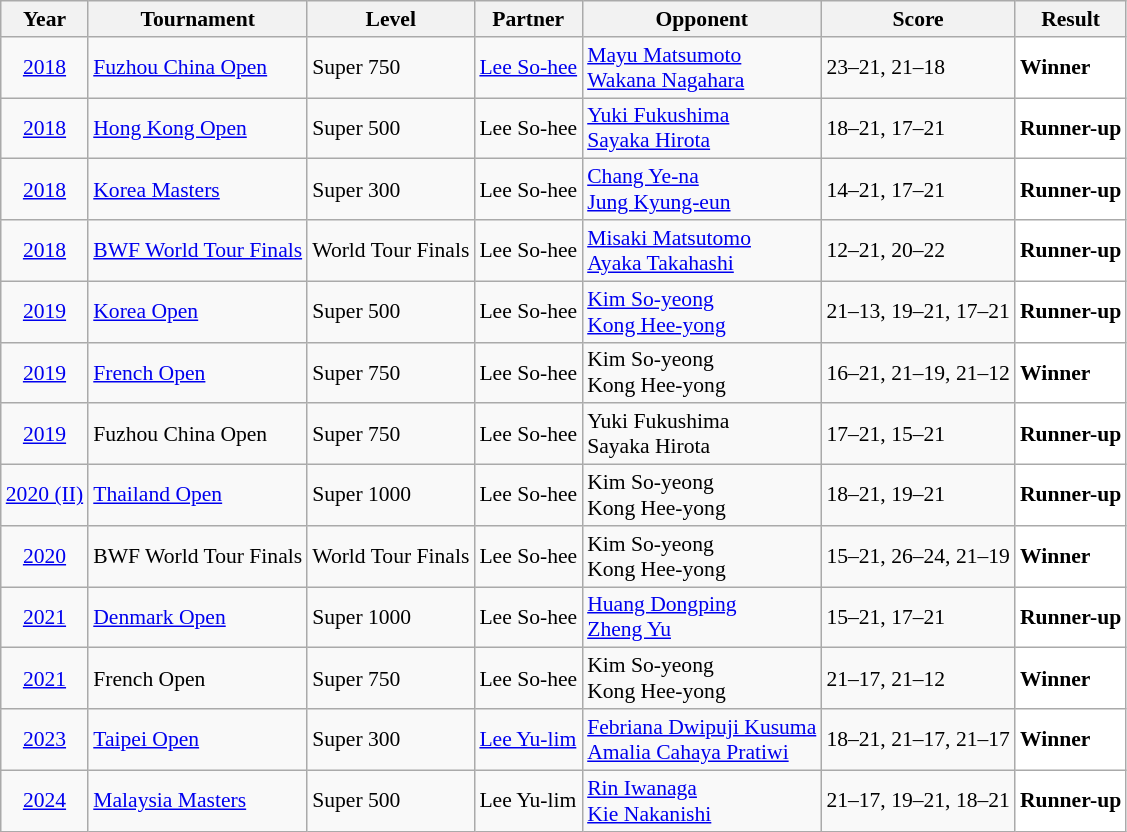<table class="sortable wikitable" style="font-size: 90%;">
<tr>
<th>Year</th>
<th>Tournament</th>
<th>Level</th>
<th>Partner</th>
<th>Opponent</th>
<th>Score</th>
<th>Result</th>
</tr>
<tr>
<td align="center"><a href='#'>2018</a></td>
<td align="left"><a href='#'>Fuzhou China Open</a></td>
<td align="left">Super 750</td>
<td align="left"> <a href='#'>Lee So-hee</a></td>
<td align="left"> <a href='#'>Mayu Matsumoto</a><br> <a href='#'>Wakana Nagahara</a></td>
<td align="left">23–21, 21–18</td>
<td style="text-align:left; background:white"> <strong>Winner</strong></td>
</tr>
<tr>
<td align="center"><a href='#'>2018</a></td>
<td align="left"><a href='#'>Hong Kong Open</a></td>
<td align="left">Super 500</td>
<td align="left"> Lee So-hee</td>
<td align="left"> <a href='#'>Yuki Fukushima</a><br> <a href='#'>Sayaka Hirota</a></td>
<td align="left">18–21, 17–21</td>
<td style="text-align:left; background:white"> <strong>Runner-up</strong></td>
</tr>
<tr>
<td align="center"><a href='#'>2018</a></td>
<td align="left"><a href='#'>Korea Masters</a></td>
<td align="left">Super 300</td>
<td align="left"> Lee So-hee</td>
<td align="left"> <a href='#'>Chang Ye-na</a><br> <a href='#'>Jung Kyung-eun</a></td>
<td align="left">14–21, 17–21</td>
<td style="text-align:left; background:white"> <strong>Runner-up</strong></td>
</tr>
<tr>
<td align="center"><a href='#'>2018</a></td>
<td align="left"><a href='#'>BWF World Tour Finals</a></td>
<td align="left">World Tour Finals</td>
<td align="left"> Lee So-hee</td>
<td align="left"> <a href='#'>Misaki Matsutomo</a><br> <a href='#'>Ayaka Takahashi</a></td>
<td align="left">12–21, 20–22</td>
<td style="text-align:left; background:white"> <strong>Runner-up</strong></td>
</tr>
<tr>
<td align="center"><a href='#'>2019</a></td>
<td align="left"><a href='#'>Korea Open</a></td>
<td align="left">Super 500</td>
<td align="left"> Lee So-hee</td>
<td align="left"> <a href='#'>Kim So-yeong</a><br> <a href='#'>Kong Hee-yong</a></td>
<td align="left">21–13, 19–21, 17–21</td>
<td style="text-align:left; background:white"> <strong>Runner-up</strong></td>
</tr>
<tr>
<td align="center"><a href='#'>2019</a></td>
<td align="left"><a href='#'>French Open</a></td>
<td align="left">Super 750</td>
<td align="left"> Lee So-hee</td>
<td align="left"> Kim So-yeong<br> Kong Hee-yong</td>
<td algin="left">16–21, 21–19, 21–12</td>
<td style="text-align:left; background:white"> <strong>Winner</strong></td>
</tr>
<tr>
<td align="center"><a href='#'>2019</a></td>
<td align="left">Fuzhou China Open</td>
<td align="left">Super 750</td>
<td align="left"> Lee So-hee</td>
<td align="left"> Yuki Fukushima<br> Sayaka Hirota</td>
<td algin="left">17–21, 15–21</td>
<td style="text-align:left; background:white"> <strong>Runner-up</strong></td>
</tr>
<tr>
<td align="center"><a href='#'>2020 (II)</a></td>
<td align="left"><a href='#'>Thailand Open</a></td>
<td align="left">Super 1000</td>
<td align="left"> Lee So-hee</td>
<td align="left"> Kim So-yeong<br> Kong Hee-yong</td>
<td align="left">18–21, 19–21</td>
<td style="text-align:left; background:white"> <strong>Runner-up</strong></td>
</tr>
<tr>
<td align="center"><a href='#'>2020</a></td>
<td align="left">BWF World Tour Finals</td>
<td align="left">World Tour Finals</td>
<td align="left"> Lee So-hee</td>
<td align="left"> Kim So-yeong<br> Kong Hee-yong</td>
<td align="left">15–21,	26–24, 21–19</td>
<td style="text-align:left; background:white"> <strong>Winner</strong></td>
</tr>
<tr>
<td align="center"><a href='#'>2021</a></td>
<td align="left"><a href='#'>Denmark Open</a></td>
<td align="left">Super 1000</td>
<td align="left"> Lee So-hee</td>
<td align="left"> <a href='#'>Huang Dongping</a><br> <a href='#'>Zheng Yu</a></td>
<td align="left">15–21, 17–21</td>
<td style="text-align:left; background:white"> <strong>Runner-up</strong></td>
</tr>
<tr>
<td align="center"><a href='#'>2021</a></td>
<td align="left">French Open</td>
<td align="left">Super 750</td>
<td align="left"> Lee So-hee</td>
<td align="left"> Kim So-yeong<br> Kong Hee-yong</td>
<td algin="left">21–17, 21–12</td>
<td style="text-align:left; background:white"> <strong>Winner</strong></td>
</tr>
<tr>
<td align="center"><a href='#'>2023</a></td>
<td align="left"><a href='#'>Taipei Open</a></td>
<td align="left">Super 300</td>
<td align="left"> <a href='#'>Lee Yu-lim</a></td>
<td align="left"> <a href='#'>Febriana Dwipuji Kusuma</a><br> <a href='#'>Amalia Cahaya Pratiwi</a></td>
<td algin="left">18–21, 21–17, 21–17</td>
<td style="text-align:left; background:white"> <strong>Winner</strong></td>
</tr>
<tr>
<td align="center"><a href='#'>2024</a></td>
<td align="left"><a href='#'>Malaysia Masters</a></td>
<td align="left">Super 500</td>
<td align="left"> Lee Yu-lim</td>
<td align="left"> <a href='#'>Rin Iwanaga</a><br> <a href='#'>Kie Nakanishi</a></td>
<td algin="left">21–17, 19–21, 18–21</td>
<td style="text-align:left; background:white"> <strong>Runner-up</strong></td>
</tr>
</table>
